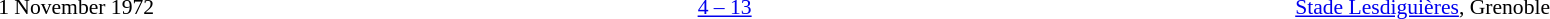<table style="width:100%;" cellspacing="1">
<tr>
<th width=15%></th>
<th width=25%></th>
<th width=10%></th>
<th width=25%></th>
</tr>
<tr style=font-size:90%>
<td align=right>1 November 1972</td>
<td align=right></td>
<td align=center><a href='#'>4 – 13</a></td>
<td></td>
<td><a href='#'>Stade Lesdiguières</a>, Grenoble</td>
</tr>
</table>
